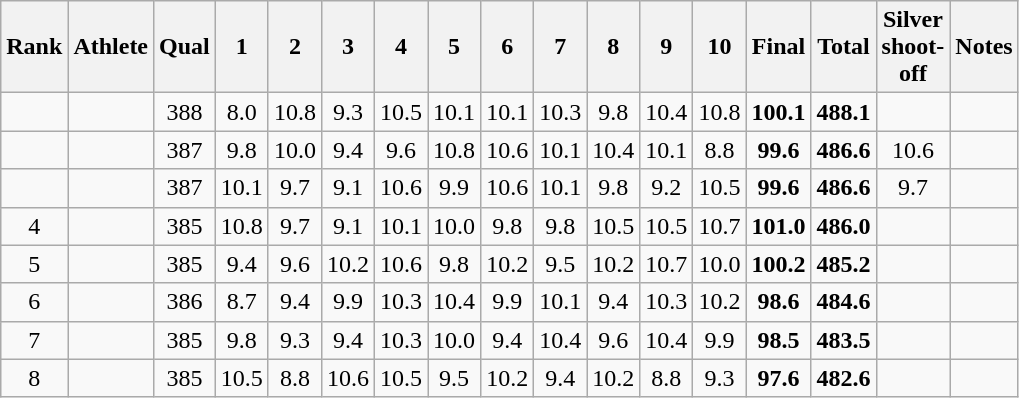<table class="wikitable sortable">
<tr>
<th>Rank</th>
<th>Athlete</th>
<th>Qual</th>
<th class="unsortable" style="width: 28px">1</th>
<th class="unsortable" style="width: 28px">2</th>
<th class="unsortable" style="width: 28px">3</th>
<th class="unsortable" style="width: 28px">4</th>
<th class="unsortable" style="width: 28px">5</th>
<th class="unsortable" style="width: 28px">6</th>
<th class="unsortable" style="width: 28px">7</th>
<th class="unsortable" style="width: 28px">8</th>
<th class="unsortable" style="width: 28px">9</th>
<th class="unsortable" style="width: 28px">10</th>
<th>Final</th>
<th>Total</th>
<th class="unsortable" style="width: 28px">Silver <br> shoot-off</th>
<th class="unsortable">Notes</th>
</tr>
<tr>
<td align="center"></td>
<td></td>
<td align="center">388</td>
<td align="center">8.0</td>
<td align="center">10.8</td>
<td align="center">9.3</td>
<td align="center">10.5</td>
<td align="center">10.1</td>
<td align="center">10.1</td>
<td align="center">10.3</td>
<td align="center">9.8</td>
<td align="center">10.4</td>
<td align="center">10.8</td>
<td align="center"><strong>100.1</strong></td>
<td align="center"><strong>488.1</strong></td>
<td align="center"></td>
<td align="center"></td>
</tr>
<tr>
<td align="center"></td>
<td></td>
<td align="center">387</td>
<td align="center">9.8</td>
<td align="center">10.0</td>
<td align="center">9.4</td>
<td align="center">9.6</td>
<td align="center">10.8</td>
<td align="center">10.6</td>
<td align="center">10.1</td>
<td align="center">10.4</td>
<td align="center">10.1</td>
<td align="center">8.8</td>
<td align="center"><strong>99.6</strong></td>
<td align="center"><strong>486.6</strong></td>
<td align="center">10.6</td>
<td align="center"></td>
</tr>
<tr>
<td align="center"></td>
<td></td>
<td align="center">387</td>
<td align="center">10.1</td>
<td align="center">9.7</td>
<td align="center">9.1</td>
<td align="center">10.6</td>
<td align="center">9.9</td>
<td align="center">10.6</td>
<td align="center">10.1</td>
<td align="center">9.8</td>
<td align="center">9.2</td>
<td align="center">10.5</td>
<td align="center"><strong>99.6</strong></td>
<td align="center"><strong>486.6</strong></td>
<td align="center">9.7</td>
<td align="center"></td>
</tr>
<tr>
<td align="center">4</td>
<td></td>
<td align="center">385</td>
<td align="center">10.8</td>
<td align="center">9.7</td>
<td align="center">9.1</td>
<td align="center">10.1</td>
<td align="center">10.0</td>
<td align="center">9.8</td>
<td align="center">9.8</td>
<td align="center">10.5</td>
<td align="center">10.5</td>
<td align="center">10.7</td>
<td align="center"><strong>101.0</strong></td>
<td align="center"><strong>486.0</strong></td>
<td align="center"></td>
<td align="center"></td>
</tr>
<tr>
<td align="center">5</td>
<td></td>
<td align="center">385</td>
<td align="center">9.4</td>
<td align="center">9.6</td>
<td align="center">10.2</td>
<td align="center">10.6</td>
<td align="center">9.8</td>
<td align="center">10.2</td>
<td align="center">9.5</td>
<td align="center">10.2</td>
<td align="center">10.7</td>
<td align="center">10.0</td>
<td align="center"><strong>100.2</strong></td>
<td align="center"><strong>485.2</strong></td>
<td align="center"></td>
<td align="center"></td>
</tr>
<tr>
<td align="center">6</td>
<td></td>
<td align="center">386</td>
<td align="center">8.7</td>
<td align="center">9.4</td>
<td align="center">9.9</td>
<td align="center">10.3</td>
<td align="center">10.4</td>
<td align="center">9.9</td>
<td align="center">10.1</td>
<td align="center">9.4</td>
<td align="center">10.3</td>
<td align="center">10.2</td>
<td align="center"><strong>98.6</strong></td>
<td align="center"><strong>484.6</strong></td>
<td align="center"></td>
<td align="center"></td>
</tr>
<tr>
<td align="center">7</td>
<td></td>
<td align="center">385</td>
<td align="center">9.8</td>
<td align="center">9.3</td>
<td align="center">9.4</td>
<td align="center">10.3</td>
<td align="center">10.0</td>
<td align="center">9.4</td>
<td align="center">10.4</td>
<td align="center">9.6</td>
<td align="center">10.4</td>
<td align="center">9.9</td>
<td align="center"><strong>98.5</strong></td>
<td align="center"><strong>483.5</strong></td>
<td align="center"></td>
<td align="center"></td>
</tr>
<tr>
<td align="center">8</td>
<td></td>
<td align="center">385</td>
<td align="center">10.5</td>
<td align="center">8.8</td>
<td align="center">10.6</td>
<td align="center">10.5</td>
<td align="center">9.5</td>
<td align="center">10.2</td>
<td align="center">9.4</td>
<td align="center">10.2</td>
<td align="center">8.8</td>
<td align="center">9.3</td>
<td align="center"><strong>97.6</strong></td>
<td align="center"><strong>482.6</strong></td>
<td align="center"></td>
<td align="center"></td>
</tr>
</table>
